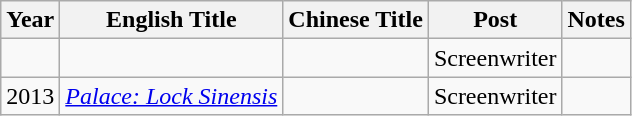<table class="wikitable">
<tr>
<th>Year</th>
<th>English Title</th>
<th>Chinese Title</th>
<th>Post</th>
<th>Notes</th>
</tr>
<tr>
<td></td>
<td></td>
<td></td>
<td>Screenwriter</td>
<td></td>
</tr>
<tr>
<td>2013</td>
<td><em><a href='#'>Palace: Lock Sinensis</a></em></td>
<td></td>
<td>Screenwriter</td>
<td></td>
</tr>
</table>
